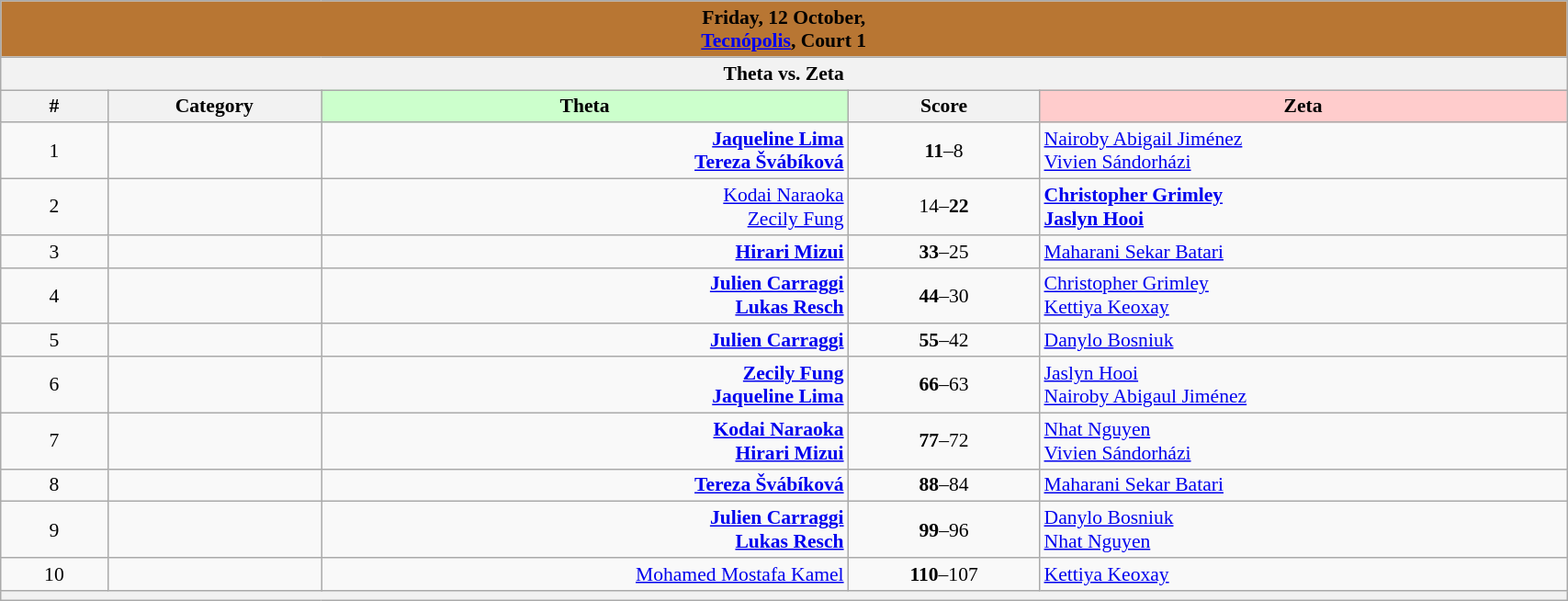<table class="collapse wikitable" style="font-size:90%; text-align:center" width="90%">
<tr>
<th style="background-color:#B87633" colspan="5">Friday, 12 October, <br><a href='#'>Tecnópolis</a>, Court 1</th>
</tr>
<tr>
<th colspan="5">Theta vs. Zeta</th>
</tr>
<tr>
<th width="25">#</th>
<th width="50">Category</th>
<th style="background-color:#CCFFCC" width="150"> Theta</th>
<th width="50">Score<br></th>
<th style="background-color:#FFCCCC" width="150">Zeta</th>
</tr>
<tr>
<td>1</td>
<td></td>
<td align="right"><strong><a href='#'>Jaqueline Lima</a> <br><a href='#'>Tereza Švábíková</a> </strong></td>
<td><strong>11</strong>–8<br></td>
<td align="left"> <a href='#'>Nairoby Abigail Jiménez</a><br> <a href='#'>Vivien Sándorházi</a></td>
</tr>
<tr>
<td>2</td>
<td></td>
<td align="right"><a href='#'>Kodai Naraoka</a> <br><a href='#'>Zecily Fung</a> </td>
<td>14–<strong>22</strong><br></td>
<td align="left"><strong> <a href='#'>Christopher Grimley</a><br> <a href='#'>Jaslyn Hooi</a></strong></td>
</tr>
<tr>
<td>3</td>
<td></td>
<td align="right"><strong><a href='#'>Hirari Mizui</a> </strong></td>
<td><strong>33</strong>–25<br></td>
<td align="left"> <a href='#'>Maharani Sekar Batari</a></td>
</tr>
<tr>
<td>4</td>
<td></td>
<td align="right"><strong><a href='#'>Julien Carraggi</a> <br><a href='#'>Lukas Resch</a> </strong></td>
<td><strong>44</strong>–30<br></td>
<td align="left"> <a href='#'>Christopher Grimley</a><br> <a href='#'>Kettiya Keoxay</a></td>
</tr>
<tr>
<td>5</td>
<td></td>
<td align="right"><strong><a href='#'>Julien Carraggi</a> </strong></td>
<td><strong>55</strong>–42<br></td>
<td align="left"> <a href='#'>Danylo Bosniuk</a></td>
</tr>
<tr>
<td>6</td>
<td></td>
<td align="right"><strong><a href='#'>Zecily Fung</a> <br><a href='#'>Jaqueline Lima</a> </strong></td>
<td><strong>66</strong>–63<br></td>
<td align="left"> <a href='#'>Jaslyn Hooi</a><br> <a href='#'>Nairoby Abigaul Jiménez</a></td>
</tr>
<tr>
<td>7</td>
<td></td>
<td align="right"><strong><a href='#'>Kodai Naraoka</a> <br><a href='#'>Hirari Mizui</a> </strong></td>
<td><strong>77</strong>–72<br></td>
<td align="left"> <a href='#'>Nhat Nguyen</a><br> <a href='#'>Vivien Sándorházi</a></td>
</tr>
<tr>
<td>8</td>
<td></td>
<td align="right"><strong><a href='#'>Tereza Švábíková</a> </strong></td>
<td><strong>88</strong>–84<br></td>
<td align="left"> <a href='#'>Maharani Sekar Batari</a></td>
</tr>
<tr>
<td>9</td>
<td></td>
<td align="right"><strong><a href='#'>Julien Carraggi</a> <br><a href='#'>Lukas Resch</a> </strong></td>
<td><strong>99</strong>–96<br></td>
<td align="left"> <a href='#'>Danylo Bosniuk</a><br> <a href='#'>Nhat Nguyen</a></td>
</tr>
<tr>
<td>10</td>
<td></td>
<td align="right"><a href='#'>Mohamed Mostafa Kamel</a> </td>
<td><strong>110</strong>–107<br></td>
<td align="left"> <a href='#'>Kettiya Keoxay</a></td>
</tr>
<tr>
<th colspan="5"></th>
</tr>
</table>
